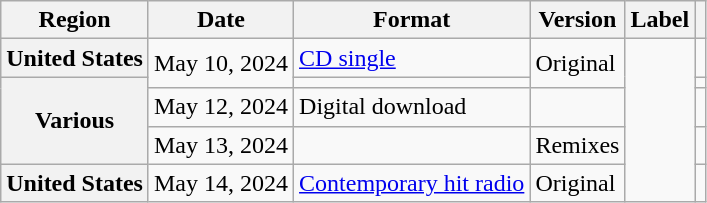<table class="wikitable plainrowheaders">
<tr>
<th scope="col">Region</th>
<th scope="col">Date</th>
<th scope="col">Format</th>
<th scope="col">Version</th>
<th scope="col">Label</th>
<th scope="col"></th>
</tr>
<tr>
<th scope="row">United States</th>
<td rowspan="2">May 10, 2024</td>
<td><a href='#'>CD single</a></td>
<td rowspan="2">Original</td>
<td rowspan="5"></td>
<td style="text-align:center"></td>
</tr>
<tr>
<th scope="row" rowspan="3">Various</th>
<td></td>
<td style="text-align:center"></td>
</tr>
<tr>
<td>May 12, 2024</td>
<td>Digital download</td>
<td></td>
<td style="text-align:center"></td>
</tr>
<tr>
<td>May 13, 2024</td>
<td></td>
<td>Remixes</td>
<td style="text-align:center"></td>
</tr>
<tr>
<th scope="row">United States</th>
<td>May 14, 2024</td>
<td><a href='#'>Contemporary hit radio</a></td>
<td>Original</td>
<td style="text-align:center"></td>
</tr>
</table>
